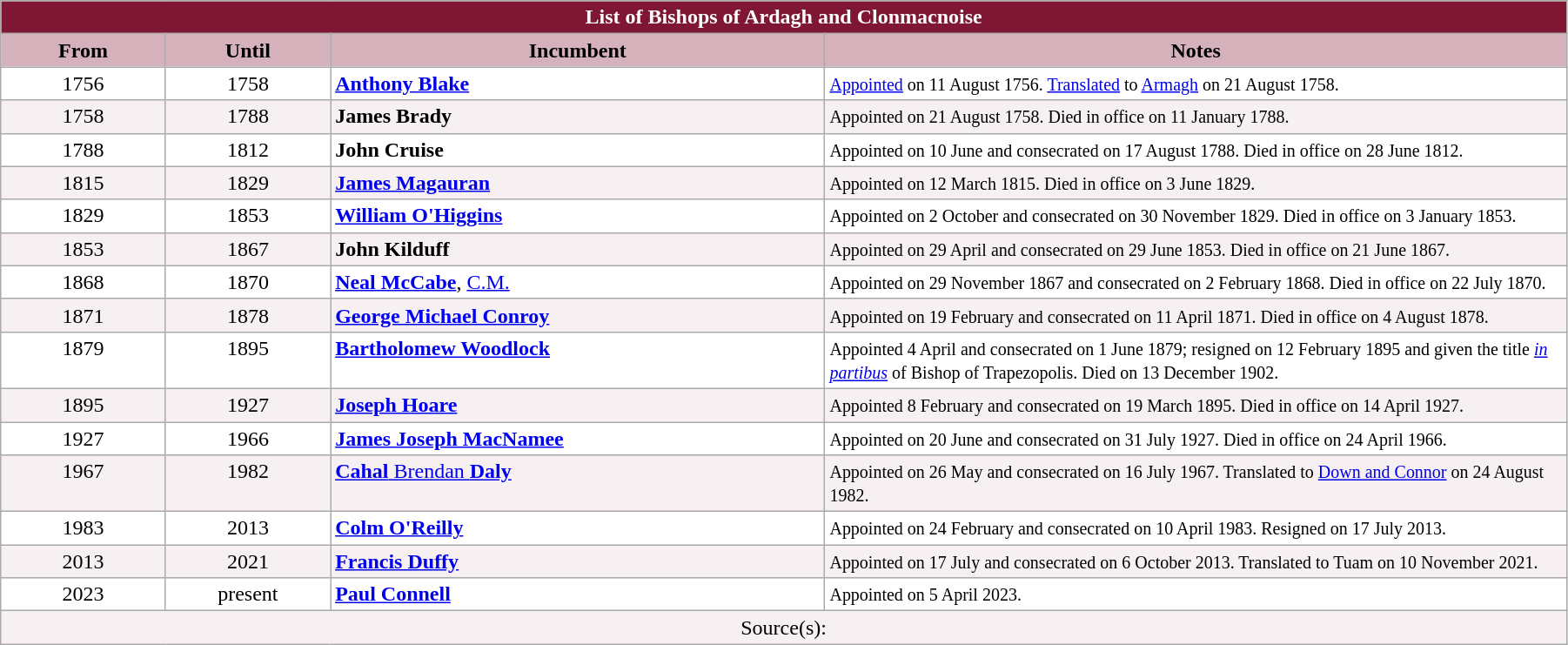<table class="wikitable" style="width:95%;" border="1" cellpadding="2">
<tr>
<th colspan="4" style="background-color: #7F1734; color: white;">List of Bishops of Ardagh and Clonmacnoise</th>
</tr>
<tr valign=center>
<th style="background-color:#D4B1BB" width="10%">From</th>
<th style="background-color:#D4B1BB" width="10%">Until</th>
<th style="background-color:#D4B1BB" width="30%">Incumbent</th>
<th style="background-color:#D4B1BB" width="45%">Notes</th>
</tr>
<tr valign=top bgcolor="white">
<td align=center>1756</td>
<td align=center>1758</td>
<td><strong><a href='#'>Anthony Blake</a></strong></td>
<td><small><a href='#'>Appointed</a> on 11 August 1756. <a href='#'>Translated</a> to <a href='#'>Armagh</a> on 21 August 1758.</small></td>
</tr>
<tr valign=top bgcolor="#F7F0F2">
<td align=center>1758</td>
<td align=center>1788</td>
<td><strong>James Brady</strong></td>
<td><small>Appointed on 21 August 1758. Died in office on 11 January 1788.</small></td>
</tr>
<tr valign=top bgcolor="white">
<td align=center>1788</td>
<td align=center>1812</td>
<td><strong>John Cruise</strong></td>
<td><small>Appointed on 10 June and consecrated on 17 August 1788. Died in office on 28 June 1812.</small></td>
</tr>
<tr valign=top bgcolor="#F7F0F2">
<td align=center>1815</td>
<td align=center>1829</td>
<td><strong><a href='#'>James Magauran</a></strong></td>
<td><small>Appointed on 12 March 1815. Died in office on 3 June 1829.</small></td>
</tr>
<tr valign=top bgcolor="white">
<td align=center>1829</td>
<td align=center>1853</td>
<td><strong><a href='#'>William O'Higgins</a></strong></td>
<td><small>Appointed on 2 October and consecrated on 30 November 1829. Died in office on 3 January 1853.</small></td>
</tr>
<tr valign=top bgcolor="#F7F0F2">
<td align=center>1853</td>
<td align=center>1867</td>
<td><strong>John Kilduff</strong></td>
<td><small>Appointed on 29 April and consecrated on 29 June 1853. Died in office on 21 June 1867.</small></td>
</tr>
<tr valign=top bgcolor="white">
<td align=center>1868</td>
<td align=center>1870</td>
<td><strong><a href='#'>Neal McCabe</a></strong>, <a href='#'>C.M.</a></td>
<td><small>Appointed on 29 November 1867 and consecrated on 2 February 1868. Died in office on 22 July 1870.</small></td>
</tr>
<tr valign=top bgcolor="#F7F0F2">
<td align=center>1871</td>
<td align=center>1878</td>
<td><strong><a href='#'>George Michael Conroy</a></strong></td>
<td><small>Appointed on 19 February and consecrated on 11 April 1871. Died in office on 4 August 1878.</small></td>
</tr>
<tr valign=top bgcolor="white">
<td align=center>1879</td>
<td align=center>1895</td>
<td><strong><a href='#'>Bartholomew Woodlock</a></strong></td>
<td><small>Appointed 4 April and consecrated on 1 June 1879; resigned on 12 February 1895 and given the title <em><a href='#'>in partibus</a></em> of Bishop of Trapezopolis. Died on 13 December 1902.</small></td>
</tr>
<tr valign=top bgcolor="#F7F0F2">
<td align=center>1895</td>
<td align=center>1927</td>
<td><strong><a href='#'>Joseph Hoare</a></strong></td>
<td><small>Appointed 8 February and consecrated on 19 March 1895. Died in office on 14 April 1927.</small></td>
</tr>
<tr valign=top bgcolor="white">
<td align=center>1927</td>
<td align=center>1966</td>
<td><strong><a href='#'>James Joseph MacNamee</a></strong></td>
<td><small>Appointed on 20 June and consecrated on 31 July 1927. Died in office on 24 April 1966.</small></td>
</tr>
<tr valign=top bgcolor="#F7F0F2">
<td align=center>1967</td>
<td align=center>1982</td>
<td><a href='#'><strong>Cahal</strong> Brendan <strong>Daly</strong></a></td>
<td><small>Appointed on 26 May and consecrated on 16 July 1967. Translated to <a href='#'>Down and Connor</a> on 24 August 1982.</small></td>
</tr>
<tr valign=top bgcolor="white">
<td align=center>1983</td>
<td align=center>2013</td>
<td><strong><a href='#'>Colm O'Reilly</a></strong></td>
<td><small>Appointed on 24 February and consecrated on 10 April 1983. Resigned on 17 July 2013.</small></td>
</tr>
<tr valign=top bgcolor="#F7F0F2">
<td align=center>2013</td>
<td align=center>2021</td>
<td><strong><a href='#'>Francis Duffy</a></strong></td>
<td><small>Appointed on 17 July  and consecrated on 6 October 2013. Translated to Tuam on 10 November 2021.</small></td>
</tr>
<tr valign=top bgcolor="white">
<td align=center>2023</td>
<td align=center>present</td>
<td><strong><a href='#'>Paul Connell</a></strong></td>
<td><small>Appointed on 5 April 2023.</small></td>
</tr>
<tr valign=top bgcolor="#F7F0F2">
<td align=center colspan="4">Source(s):</td>
</tr>
</table>
